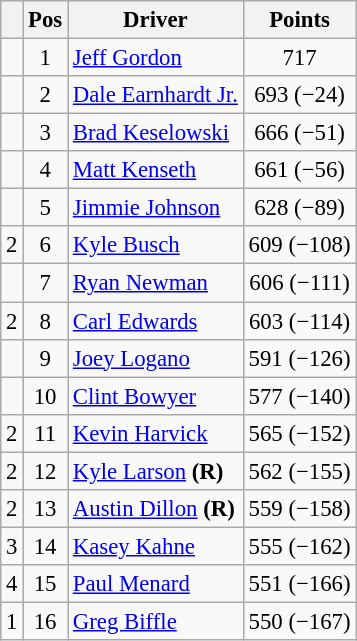<table class="wikitable" style="font-size: 95%;">
<tr>
<th></th>
<th>Pos</th>
<th>Driver</th>
<th>Points</th>
</tr>
<tr>
<td align="left"></td>
<td style="text-align:center;">1</td>
<td><a href='#'>Jeff Gordon</a></td>
<td style="text-align:center;">717</td>
</tr>
<tr>
<td align="left"></td>
<td style="text-align:center;">2</td>
<td><a href='#'>Dale Earnhardt Jr.</a></td>
<td style="text-align:center;">693 (−24)</td>
</tr>
<tr>
<td align="left"></td>
<td style="text-align:center;">3</td>
<td><a href='#'>Brad Keselowski</a></td>
<td style="text-align:center;">666 (−51)</td>
</tr>
<tr>
<td align="left"></td>
<td style="text-align:center;">4</td>
<td><a href='#'>Matt Kenseth</a></td>
<td style="text-align:center;">661 (−56)</td>
</tr>
<tr>
<td align="left"></td>
<td style="text-align:center;">5</td>
<td><a href='#'>Jimmie Johnson</a></td>
<td style="text-align:center;">628 (−89)</td>
</tr>
<tr>
<td align="left"> 2</td>
<td style="text-align:center;">6</td>
<td><a href='#'>Kyle Busch</a></td>
<td style="text-align:center;">609 (−108)</td>
</tr>
<tr>
<td align="left"></td>
<td style="text-align:center;">7</td>
<td><a href='#'>Ryan Newman</a></td>
<td style="text-align:center;">606 (−111)</td>
</tr>
<tr>
<td align="left"> 2</td>
<td style="text-align:center;">8</td>
<td><a href='#'>Carl Edwards</a></td>
<td style="text-align:center;">603 (−114)</td>
</tr>
<tr>
<td align="left"></td>
<td style="text-align:center;">9</td>
<td><a href='#'>Joey Logano</a></td>
<td style="text-align:center;">591 (−126)</td>
</tr>
<tr>
<td align="left"></td>
<td style="text-align:center;">10</td>
<td><a href='#'>Clint Bowyer</a></td>
<td style="text-align:center;">577 (−140)</td>
</tr>
<tr>
<td align="left"> 2</td>
<td style="text-align:center;">11</td>
<td><a href='#'>Kevin Harvick</a></td>
<td style="text-align:center;">565 (−152)</td>
</tr>
<tr>
<td align="left"> 2</td>
<td style="text-align:center;">12</td>
<td><a href='#'>Kyle Larson</a> <strong>(R)</strong></td>
<td style="text-align:center;">562 (−155)</td>
</tr>
<tr>
<td align="left"> 2</td>
<td style="text-align:center;">13</td>
<td><a href='#'>Austin Dillon</a> <strong>(R)</strong></td>
<td style="text-align:center;">559 (−158)</td>
</tr>
<tr>
<td align="left"> 3</td>
<td style="text-align:center;">14</td>
<td><a href='#'>Kasey Kahne</a></td>
<td style="text-align:center;">555 (−162)</td>
</tr>
<tr>
<td align="left"> 4</td>
<td style="text-align:center;">15</td>
<td><a href='#'>Paul Menard</a></td>
<td style="text-align:center;">551 (−166)</td>
</tr>
<tr>
<td align="left"> 1</td>
<td style="text-align:center;">16</td>
<td><a href='#'>Greg Biffle</a></td>
<td style="text-align:center;">550 (−167)</td>
</tr>
</table>
